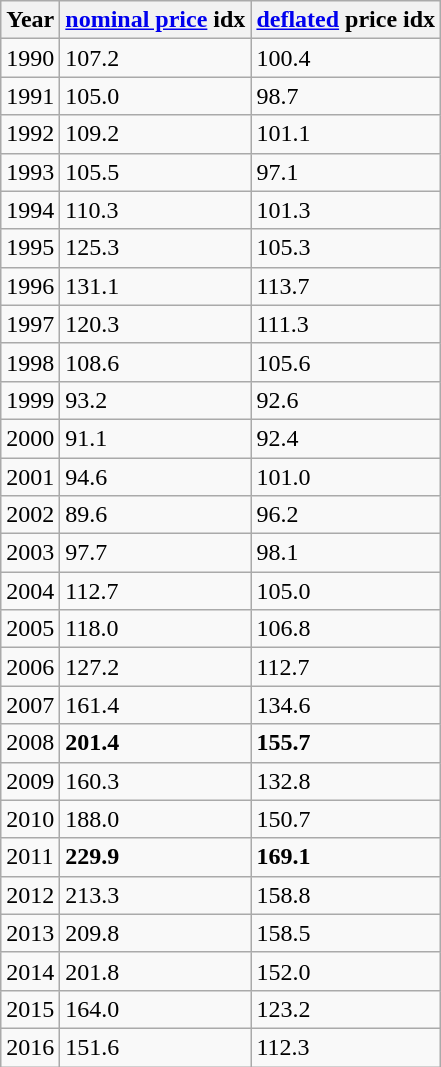<table class="wikitable sortable">
<tr>
<th>Year</th>
<th><a href='#'>nominal price</a> idx</th>
<th><a href='#'>deflated</a> price idx<br></th>
</tr>
<tr>
<td>1990</td>
<td>107.2</td>
<td>100.4</td>
</tr>
<tr>
<td>1991</td>
<td>105.0</td>
<td>98.7</td>
</tr>
<tr>
<td>1992</td>
<td>109.2</td>
<td>101.1</td>
</tr>
<tr>
<td>1993</td>
<td>105.5</td>
<td>97.1</td>
</tr>
<tr>
<td>1994</td>
<td>110.3</td>
<td>101.3</td>
</tr>
<tr>
<td>1995</td>
<td>125.3</td>
<td>105.3</td>
</tr>
<tr>
<td>1996</td>
<td>131.1</td>
<td>113.7</td>
</tr>
<tr>
<td>1997</td>
<td>120.3</td>
<td>111.3</td>
</tr>
<tr>
<td>1998</td>
<td>108.6</td>
<td>105.6</td>
</tr>
<tr>
<td>1999</td>
<td>93.2</td>
<td>92.6</td>
</tr>
<tr>
<td>2000</td>
<td>91.1</td>
<td>92.4</td>
</tr>
<tr>
<td>2001</td>
<td>94.6</td>
<td>101.0</td>
</tr>
<tr>
<td>2002</td>
<td>89.6</td>
<td>96.2</td>
</tr>
<tr>
<td>2003</td>
<td>97.7</td>
<td>98.1</td>
</tr>
<tr>
<td>2004</td>
<td>112.7</td>
<td>105.0</td>
</tr>
<tr>
<td>2005</td>
<td>118.0</td>
<td>106.8</td>
</tr>
<tr>
<td>2006</td>
<td>127.2</td>
<td>112.7</td>
</tr>
<tr>
<td>2007</td>
<td>161.4</td>
<td>134.6</td>
</tr>
<tr>
<td>2008</td>
<td><strong>201.4</strong></td>
<td><strong>155.7</strong></td>
</tr>
<tr>
<td>2009</td>
<td>160.3</td>
<td>132.8</td>
</tr>
<tr>
<td>2010</td>
<td>188.0</td>
<td>150.7</td>
</tr>
<tr>
<td>2011</td>
<td><strong>229.9</strong></td>
<td><strong>169.1</strong></td>
</tr>
<tr>
<td>2012</td>
<td>213.3</td>
<td>158.8</td>
</tr>
<tr>
<td>2013</td>
<td>209.8</td>
<td>158.5</td>
</tr>
<tr>
<td>2014</td>
<td>201.8</td>
<td>152.0</td>
</tr>
<tr>
<td>2015</td>
<td>164.0</td>
<td>123.2</td>
</tr>
<tr>
<td>2016</td>
<td>151.6</td>
<td>112.3</td>
</tr>
</table>
